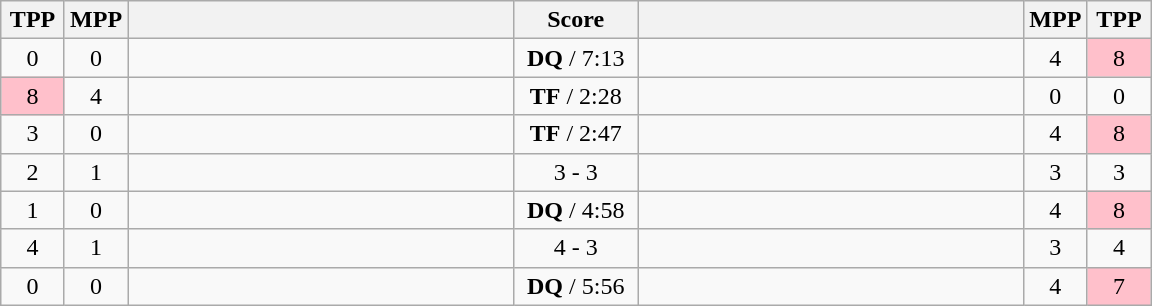<table class="wikitable" style="text-align: center;" |>
<tr>
<th width="35">TPP</th>
<th width="35">MPP</th>
<th width="250"></th>
<th width="75">Score</th>
<th width="250"></th>
<th width="35">MPP</th>
<th width="35">TPP</th>
</tr>
<tr>
<td>0</td>
<td>0</td>
<td style="text-align:left;"><strong></strong></td>
<td><strong>DQ</strong> / 7:13</td>
<td style="text-align:left;"></td>
<td>4</td>
<td bgcolor=pink>8</td>
</tr>
<tr>
<td bgcolor=pink>8</td>
<td>4</td>
<td style="text-align:left;"></td>
<td><strong>TF</strong> / 2:28</td>
<td style="text-align:left;"><strong></strong></td>
<td>0</td>
<td>0</td>
</tr>
<tr>
<td>3</td>
<td>0</td>
<td style="text-align:left;"><strong></strong></td>
<td><strong>TF</strong> / 2:47</td>
<td style="text-align:left;"></td>
<td>4</td>
<td bgcolor=pink>8</td>
</tr>
<tr>
<td>2</td>
<td>1</td>
<td style="text-align:left;"><strong></strong></td>
<td>3 - 3</td>
<td style="text-align:left;"></td>
<td>3</td>
<td>3</td>
</tr>
<tr>
<td>1</td>
<td>0</td>
<td style="text-align:left;"><strong></strong></td>
<td><strong>DQ</strong> / 4:58</td>
<td style="text-align:left;"></td>
<td>4</td>
<td bgcolor=pink>8</td>
</tr>
<tr>
<td>4</td>
<td>1</td>
<td style="text-align:left;"><strong></strong></td>
<td>4 - 3</td>
<td style="text-align:left;"></td>
<td>3</td>
<td>4</td>
</tr>
<tr>
<td>0</td>
<td>0</td>
<td style="text-align:left;"><strong></strong></td>
<td><strong>DQ</strong> / 5:56</td>
<td style="text-align:left;"></td>
<td>4</td>
<td bgcolor=pink>7</td>
</tr>
</table>
